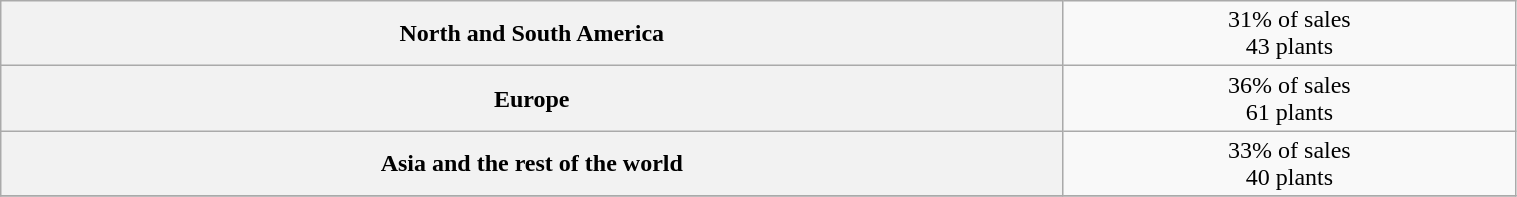<table class="wikitable" style="text-align:center; width:80%;">
<tr>
<th scope=row>North and South America</th>
<td>31% of sales <br> 43 plants<br></td>
</tr>
<tr>
<th scope=row>Europe</th>
<td>36% of sales<br> 61 plants<br></td>
</tr>
<tr>
<th scope=row>Asia and the rest of the world</th>
<td>33% of sales<br> 40 plants<br></td>
</tr>
<tr>
</tr>
</table>
